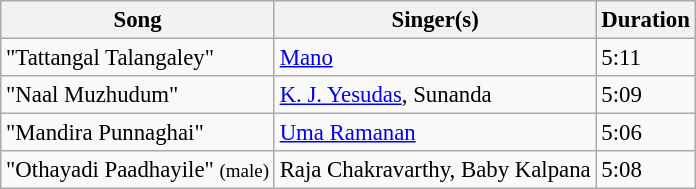<table class="wikitable" style="font-size:95%;">
<tr>
<th>Song</th>
<th>Singer(s)</th>
<th>Duration</th>
</tr>
<tr>
<td>"Tattangal Talangaley"</td>
<td><a href='#'>Mano</a></td>
<td>5:11</td>
</tr>
<tr>
<td>"Naal Muzhudum"</td>
<td><a href='#'>K. J. Yesudas</a>, Sunanda</td>
<td>5:09</td>
</tr>
<tr>
<td>"Mandira Punnaghai"</td>
<td><a href='#'>Uma Ramanan</a></td>
<td>5:06</td>
</tr>
<tr>
<td>"Othayadi Paadhayile" <small>(male)</small></td>
<td>Raja Chakravarthy, Baby Kalpana</td>
<td>5:08</td>
</tr>
</table>
